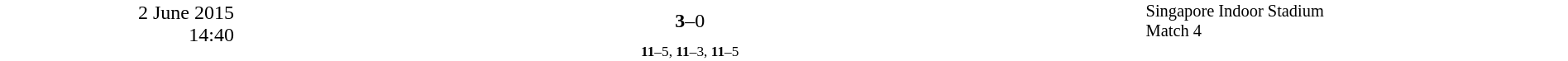<table style="width:100%; background:#ffffff;" cellspacing="0">
<tr>
<td rowspan="2" width="15%" style="text-align:right; vertical-align:top;">2 June 2015<br>14:40<br></td>
<td width="25%" style="text-align:right"><strong></strong></td>
<td width="8%" style="text-align:center"><strong>3</strong>–0</td>
<td width="25%"></td>
<td width="27%" style="font-size:85%; vertical-align:top;">Singapore Indoor Stadium<br>Match 4</td>
</tr>
<tr width="58%" style="font-size:85%;vertical-align:top;"|>
<td colspan="3" style="font-size:85%; text-align:center; vertical-align:top;"><strong>11</strong>–5, <strong>11</strong>–3, <strong>11</strong>–5</td>
</tr>
</table>
